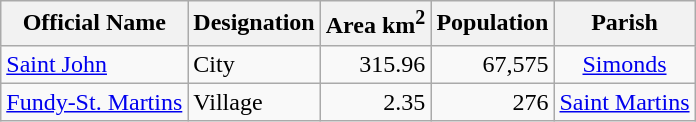<table class="wikitable">
<tr>
<th>Official Name</th>
<th>Designation</th>
<th>Area km<sup>2</sup></th>
<th>Population</th>
<th>Parish</th>
</tr>
<tr>
<td><a href='#'>Saint John</a></td>
<td>City</td>
<td align="right">315.96</td>
<td align="right">67,575</td>
<td align="center"><a href='#'>Simonds</a></td>
</tr>
<tr>
<td><a href='#'>Fundy-St. Martins</a></td>
<td>Village</td>
<td align="right">2.35</td>
<td align="right">276</td>
<td align="center"><a href='#'>Saint Martins</a></td>
</tr>
</table>
